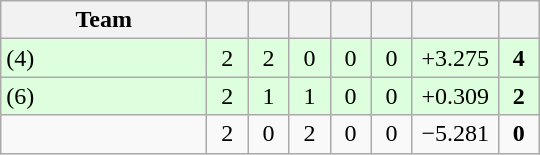<table class="wikitable" style="text-align:center;">
<tr>
<th style="width:130px;">Team</th>
<th width="20"></th>
<th width="20"></th>
<th width="20"></th>
<th width="20"></th>
<th width="20"></th>
<th width="50"></th>
<th width="20"></th>
</tr>
<tr style="background:#dfd">
<td align=left> (4)</td>
<td>2</td>
<td>2</td>
<td>0</td>
<td>0</td>
<td>0</td>
<td>+3.275</td>
<td><strong>4</strong></td>
</tr>
<tr style="background:#dfd">
<td align=left> (6)</td>
<td>2</td>
<td>1</td>
<td>1</td>
<td>0</td>
<td>0</td>
<td>+0.309</td>
<td><strong>2</strong></td>
</tr>
<tr>
<td align=left></td>
<td>2</td>
<td>0</td>
<td>2</td>
<td>0</td>
<td>0</td>
<td>−5.281</td>
<td><strong>0</strong></td>
</tr>
</table>
